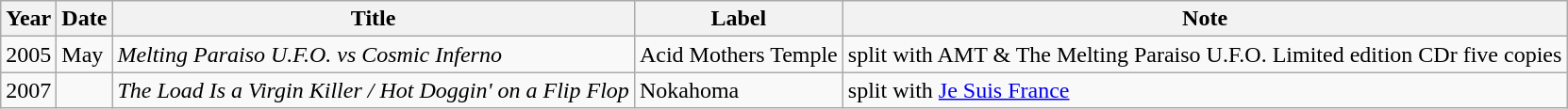<table class="wikitable">
<tr>
<th>Year</th>
<th>Date</th>
<th>Title</th>
<th>Label</th>
<th>Note</th>
</tr>
<tr>
<td>2005</td>
<td>May</td>
<td><em>Melting Paraiso U.F.O. vs Cosmic Inferno</em></td>
<td>Acid Mothers Temple</td>
<td>split with AMT & The Melting Paraiso U.F.O. Limited edition CDr five copies </td>
</tr>
<tr>
<td>2007</td>
<td></td>
<td><em>The Load Is a Virgin Killer / Hot Doggin' on a Flip Flop</em></td>
<td>Nokahoma</td>
<td>split with <a href='#'>Je Suis France</a></td>
</tr>
</table>
